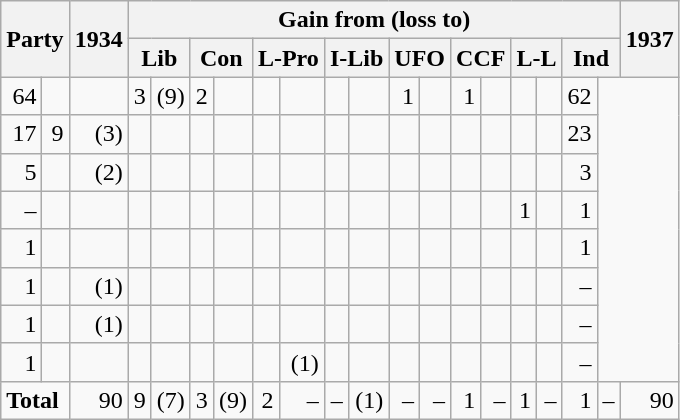<table class="wikitable" style="text-align:right">
<tr>
<th rowspan="2" colspan="2">Party</th>
<th rowspan="2" style="width:1em;">1934</th>
<th colspan="16">Gain from (loss to)</th>
<th rowspan="2" style="width:1em;">1937</th>
</tr>
<tr>
<th colspan="2">Lib</th>
<th colspan="2">Con</th>
<th colspan="2">L-Pro</th>
<th colspan="2">I-Lib</th>
<th colspan="2">UFO</th>
<th colspan="2">CCF</th>
<th colspan="2">L-L</th>
<th colspan="2">Ind</th>
</tr>
<tr>
<td>64</td>
<td></td>
<td></td>
<td>3</td>
<td>(9)</td>
<td>2</td>
<td></td>
<td></td>
<td></td>
<td></td>
<td></td>
<td>1</td>
<td></td>
<td>1</td>
<td></td>
<td></td>
<td></td>
<td>62</td>
</tr>
<tr>
<td>17</td>
<td>9</td>
<td>(3)</td>
<td></td>
<td></td>
<td></td>
<td></td>
<td></td>
<td></td>
<td></td>
<td></td>
<td></td>
<td></td>
<td></td>
<td></td>
<td></td>
<td></td>
<td>23</td>
</tr>
<tr>
<td>5</td>
<td></td>
<td>(2)</td>
<td></td>
<td></td>
<td></td>
<td></td>
<td></td>
<td></td>
<td></td>
<td></td>
<td></td>
<td></td>
<td></td>
<td></td>
<td></td>
<td></td>
<td>3</td>
</tr>
<tr>
<td>–</td>
<td></td>
<td></td>
<td></td>
<td></td>
<td></td>
<td></td>
<td></td>
<td></td>
<td></td>
<td></td>
<td></td>
<td></td>
<td></td>
<td></td>
<td>1</td>
<td></td>
<td>1</td>
</tr>
<tr>
<td>1</td>
<td></td>
<td></td>
<td></td>
<td></td>
<td></td>
<td></td>
<td></td>
<td></td>
<td></td>
<td></td>
<td></td>
<td></td>
<td></td>
<td></td>
<td></td>
<td></td>
<td>1</td>
</tr>
<tr>
<td>1</td>
<td></td>
<td>(1)</td>
<td></td>
<td></td>
<td></td>
<td></td>
<td></td>
<td></td>
<td></td>
<td></td>
<td></td>
<td></td>
<td></td>
<td></td>
<td></td>
<td></td>
<td>–</td>
</tr>
<tr>
<td>1</td>
<td></td>
<td>(1)</td>
<td></td>
<td></td>
<td></td>
<td></td>
<td></td>
<td></td>
<td></td>
<td></td>
<td></td>
<td></td>
<td></td>
<td></td>
<td></td>
<td></td>
<td>–</td>
</tr>
<tr>
<td>1</td>
<td></td>
<td></td>
<td></td>
<td></td>
<td></td>
<td></td>
<td></td>
<td>(1)</td>
<td></td>
<td></td>
<td></td>
<td></td>
<td></td>
<td></td>
<td></td>
<td></td>
<td>–</td>
</tr>
<tr>
<td colspan="2" style="text-align:left;"><strong>Total</strong></td>
<td>90</td>
<td>9</td>
<td>(7)</td>
<td>3</td>
<td>(9)</td>
<td>2</td>
<td>–</td>
<td>–</td>
<td>(1)</td>
<td>–</td>
<td>–</td>
<td>1</td>
<td>–</td>
<td>1</td>
<td>–</td>
<td>1</td>
<td>–</td>
<td>90</td>
</tr>
</table>
